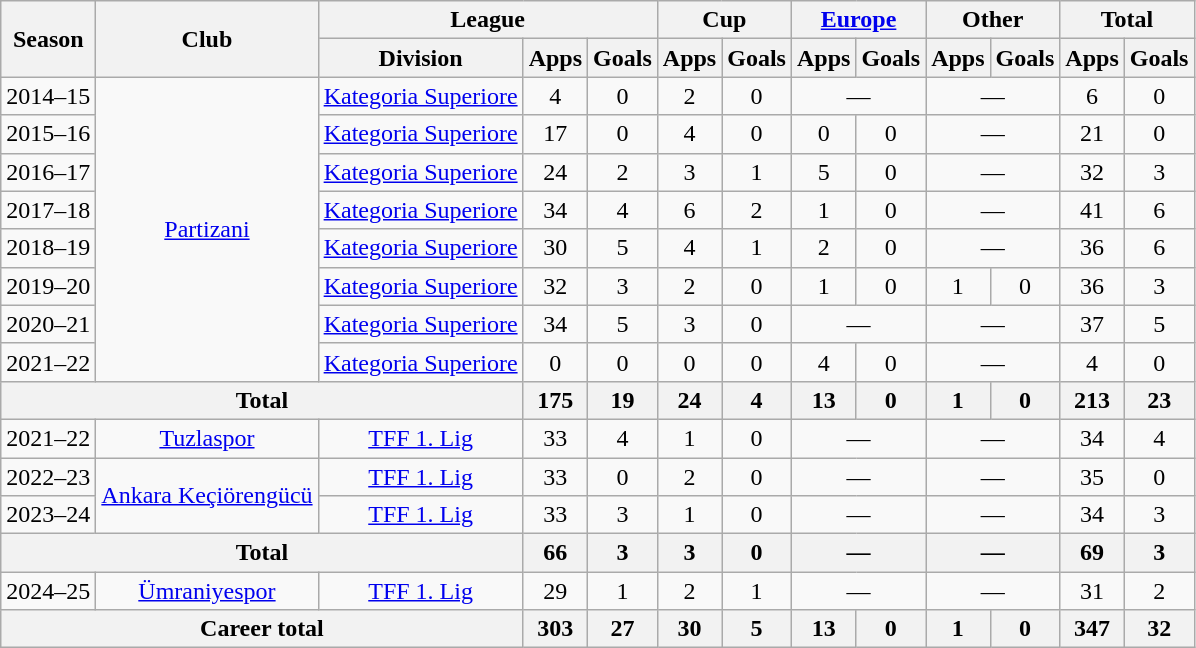<table class="wikitable" style="text-align:center">
<tr>
<th rowspan="2">Season</th>
<th rowspan="2">Club</th>
<th colspan="3">League</th>
<th colspan="2">Cup</th>
<th colspan="2"><a href='#'>Europe</a></th>
<th colspan="2">Other</th>
<th colspan="2">Total</th>
</tr>
<tr>
<th>Division</th>
<th>Apps</th>
<th>Goals</th>
<th>Apps</th>
<th>Goals</th>
<th>Apps</th>
<th>Goals</th>
<th>Apps</th>
<th>Goals</th>
<th>Apps</th>
<th>Goals</th>
</tr>
<tr>
<td>2014–15</td>
<td rowspan="8"><a href='#'>Partizani</a></td>
<td><a href='#'>Kategoria Superiore</a></td>
<td>4</td>
<td>0</td>
<td>2</td>
<td>0</td>
<td colspan="2">—</td>
<td colspan="2">—</td>
<td>6</td>
<td>0</td>
</tr>
<tr>
<td>2015–16</td>
<td><a href='#'>Kategoria Superiore</a></td>
<td>17</td>
<td>0</td>
<td>4</td>
<td>0</td>
<td>0</td>
<td>0</td>
<td colspan="2">—</td>
<td>21</td>
<td>0</td>
</tr>
<tr>
<td>2016–17</td>
<td><a href='#'>Kategoria Superiore</a></td>
<td>24</td>
<td>2</td>
<td>3</td>
<td>1</td>
<td>5</td>
<td>0</td>
<td colspan="2">—</td>
<td>32</td>
<td>3</td>
</tr>
<tr>
<td>2017–18</td>
<td><a href='#'>Kategoria Superiore</a></td>
<td>34</td>
<td>4</td>
<td>6</td>
<td>2</td>
<td>1</td>
<td>0</td>
<td colspan="2">—</td>
<td>41</td>
<td>6</td>
</tr>
<tr>
<td>2018–19</td>
<td><a href='#'>Kategoria Superiore</a></td>
<td>30</td>
<td>5</td>
<td>4</td>
<td>1</td>
<td>2</td>
<td>0</td>
<td colspan="2">—</td>
<td>36</td>
<td>6</td>
</tr>
<tr>
<td>2019–20</td>
<td><a href='#'>Kategoria Superiore</a></td>
<td>32</td>
<td>3</td>
<td>2</td>
<td>0</td>
<td>1</td>
<td>0</td>
<td>1</td>
<td>0</td>
<td>36</td>
<td>3</td>
</tr>
<tr>
<td>2020–21</td>
<td><a href='#'>Kategoria Superiore</a></td>
<td>34</td>
<td>5</td>
<td>3</td>
<td>0</td>
<td colspan="2">—</td>
<td colspan="2">—</td>
<td>37</td>
<td>5</td>
</tr>
<tr>
<td>2021–22</td>
<td><a href='#'>Kategoria Superiore</a></td>
<td>0</td>
<td>0</td>
<td>0</td>
<td>0</td>
<td>4</td>
<td>0</td>
<td colspan="2">—</td>
<td>4</td>
<td>0</td>
</tr>
<tr>
<th colspan="3">Total</th>
<th>175</th>
<th>19</th>
<th>24</th>
<th>4</th>
<th>13</th>
<th>0</th>
<th>1</th>
<th>0</th>
<th>213</th>
<th>23</th>
</tr>
<tr>
<td>2021–22</td>
<td><a href='#'>Tuzlaspor</a></td>
<td><a href='#'>TFF 1. Lig</a></td>
<td>33</td>
<td>4</td>
<td>1</td>
<td>0</td>
<td colspan="2">—</td>
<td colspan="2">—</td>
<td>34</td>
<td>4</td>
</tr>
<tr>
<td>2022–23</td>
<td rowspan="2"><a href='#'>Ankara Keçiörengücü</a></td>
<td><a href='#'>TFF 1. Lig</a></td>
<td>33</td>
<td>0</td>
<td>2</td>
<td>0</td>
<td colspan="2">—</td>
<td colspan="2">—</td>
<td>35</td>
<td>0</td>
</tr>
<tr>
<td>2023–24</td>
<td><a href='#'>TFF 1. Lig</a></td>
<td>33</td>
<td>3</td>
<td>1</td>
<td>0</td>
<td colspan="2">—</td>
<td colspan="2">—</td>
<td>34</td>
<td>3</td>
</tr>
<tr>
<th colspan="3">Total</th>
<th>66</th>
<th>3</th>
<th>3</th>
<th>0</th>
<th colspan="2">—</th>
<th colspan="2">—</th>
<th>69</th>
<th>3</th>
</tr>
<tr>
<td>2024–25</td>
<td><a href='#'>Ümraniyespor</a></td>
<td><a href='#'>TFF 1. Lig</a></td>
<td>29</td>
<td>1</td>
<td>2</td>
<td>1</td>
<td colspan="2">—</td>
<td colspan="2">—</td>
<td>31</td>
<td>2</td>
</tr>
<tr>
<th colspan="3">Career total</th>
<th>303</th>
<th>27</th>
<th>30</th>
<th>5</th>
<th>13</th>
<th>0</th>
<th>1</th>
<th>0</th>
<th>347</th>
<th>32</th>
</tr>
</table>
